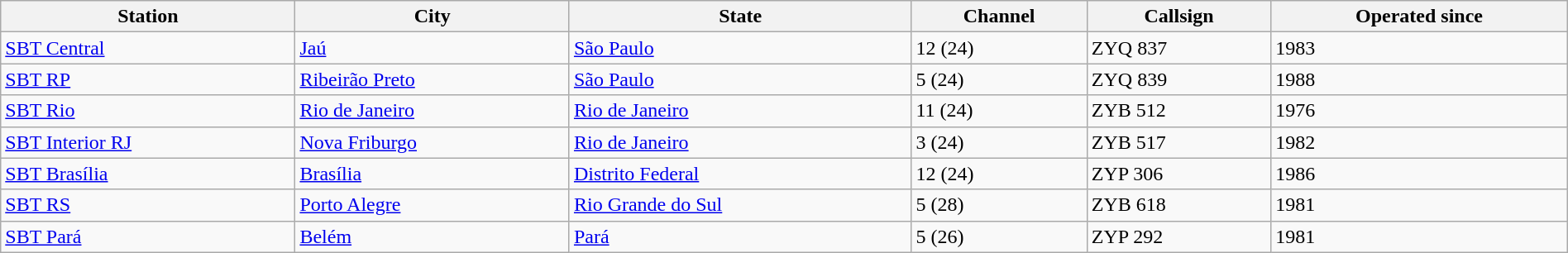<table class = "wikitable" style = "width: 100%">
<tr>
<th>Station</th>
<th>City</th>
<th>State</th>
<th>Channel</th>
<th>Callsign</th>
<th>Operated since</th>
</tr>
<tr>
<td><a href='#'>SBT Central</a></td>
<td><a href='#'>Jaú</a></td>
<td><a href='#'>São Paulo</a></td>
<td>12 (24)</td>
<td>ZYQ 837</td>
<td>1983</td>
</tr>
<tr>
<td><a href='#'>SBT RP</a></td>
<td><a href='#'>Ribeirão Preto</a></td>
<td><a href='#'>São Paulo</a></td>
<td>5 (24)</td>
<td>ZYQ 839</td>
<td>1988</td>
</tr>
<tr>
<td><a href='#'>SBT Rio</a></td>
<td><a href='#'>Rio de Janeiro</a></td>
<td><a href='#'>Rio de Janeiro</a></td>
<td>11 (24)</td>
<td>ZYB 512</td>
<td>1976</td>
</tr>
<tr>
<td><a href='#'>SBT Interior RJ</a></td>
<td><a href='#'>Nova Friburgo</a></td>
<td><a href='#'>Rio de Janeiro</a></td>
<td>3 (24)</td>
<td>ZYB 517</td>
<td>1982</td>
</tr>
<tr>
<td><a href='#'>SBT Brasília</a></td>
<td><a href='#'>Brasília</a></td>
<td><a href='#'>Distrito Federal</a></td>
<td>12 (24)</td>
<td>ZYP 306</td>
<td>1986</td>
</tr>
<tr>
<td><a href='#'>SBT RS</a></td>
<td><a href='#'>Porto Alegre</a></td>
<td><a href='#'>Rio Grande do Sul</a></td>
<td>5 (28)</td>
<td>ZYB 618</td>
<td>1981</td>
</tr>
<tr>
<td><a href='#'>SBT Pará</a></td>
<td><a href='#'>Belém</a></td>
<td><a href='#'>Pará</a></td>
<td>5 (26)</td>
<td>ZYP 292</td>
<td>1981</td>
</tr>
</table>
